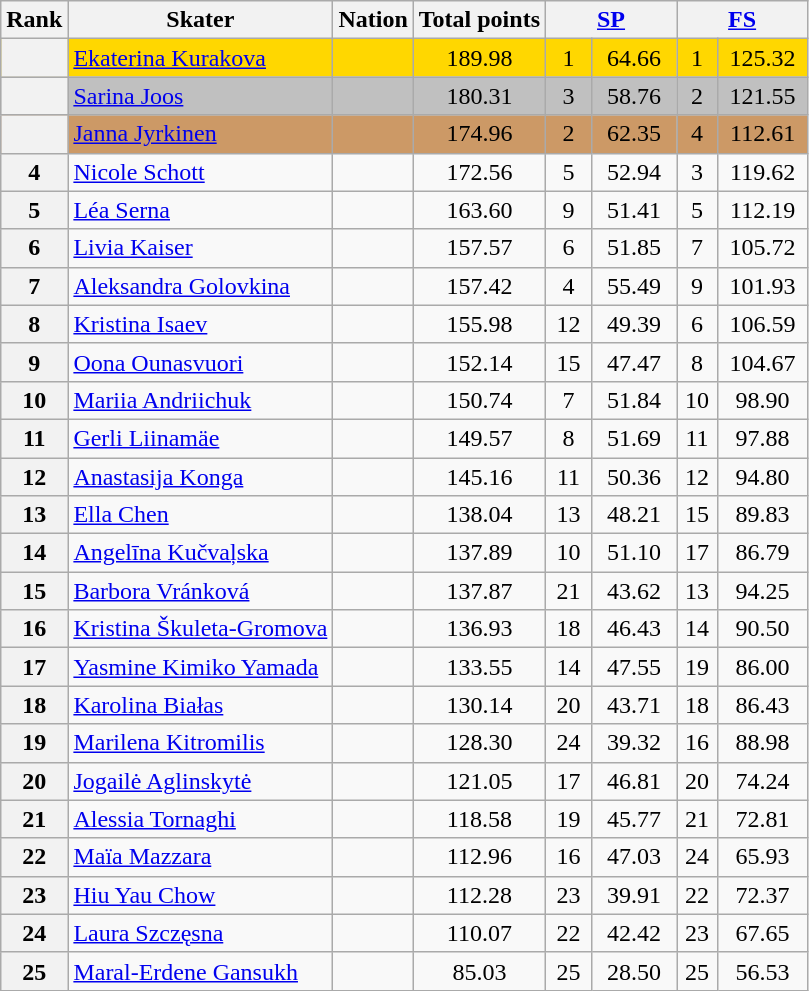<table class="wikitable sortable" style="text-align:left">
<tr>
<th scope="col">Rank</th>
<th scope="col">Skater</th>
<th scope="col">Nation</th>
<th scope="col">Total points</th>
<th scope="col" colspan="2" width="80px"><a href='#'>SP</a></th>
<th scope="col" colspan="2" width="80px"><a href='#'>FS</a></th>
</tr>
<tr bgcolor="gold">
<th scope="row"></th>
<td><a href='#'>Ekaterina Kurakova</a></td>
<td></td>
<td align="center">189.98</td>
<td align="center">1</td>
<td align="center">64.66</td>
<td align="center">1</td>
<td align="center">125.32</td>
</tr>
<tr bgcolor="silver">
<th scope="row"></th>
<td><a href='#'>Sarina Joos</a></td>
<td></td>
<td align="center">180.31</td>
<td align="center">3</td>
<td align="center">58.76</td>
<td align="center">2</td>
<td align="center">121.55</td>
</tr>
<tr bgcolor="cc9966">
<th scope="row"></th>
<td><a href='#'>Janna Jyrkinen</a></td>
<td></td>
<td align="center">174.96</td>
<td align="center">2</td>
<td align="center">62.35</td>
<td align="center">4</td>
<td align="center">112.61</td>
</tr>
<tr>
<th scope="row">4</th>
<td><a href='#'>Nicole Schott</a></td>
<td></td>
<td align="center">172.56</td>
<td align="center">5</td>
<td align="center">52.94</td>
<td align="center">3</td>
<td align="center">119.62</td>
</tr>
<tr>
<th scope="row">5</th>
<td><a href='#'>Léa Serna</a></td>
<td></td>
<td align="center">163.60</td>
<td align="center">9</td>
<td align="center">51.41</td>
<td align="center">5</td>
<td align="center">112.19</td>
</tr>
<tr>
<th scope="row">6</th>
<td><a href='#'>Livia Kaiser</a></td>
<td></td>
<td align="center">157.57</td>
<td align="center">6</td>
<td align="center">51.85</td>
<td align="center">7</td>
<td align="center">105.72</td>
</tr>
<tr>
<th scope="row">7</th>
<td><a href='#'>Aleksandra Golovkina</a></td>
<td></td>
<td align="center">157.42</td>
<td align="center">4</td>
<td align="center">55.49</td>
<td align="center">9</td>
<td align="center">101.93</td>
</tr>
<tr>
<th scope="row">8</th>
<td><a href='#'>Kristina Isaev</a></td>
<td></td>
<td align="center">155.98</td>
<td align="center">12</td>
<td align="center">49.39</td>
<td align="center">6</td>
<td align="center">106.59</td>
</tr>
<tr>
<th scope="row">9</th>
<td><a href='#'>Oona Ounasvuori</a></td>
<td></td>
<td align="center">152.14</td>
<td align="center">15</td>
<td align="center">47.47</td>
<td align="center">8</td>
<td align="center">104.67</td>
</tr>
<tr>
<th scope="row">10</th>
<td><a href='#'>Mariia Andriichuk</a></td>
<td></td>
<td align="center">150.74</td>
<td align="center">7</td>
<td align="center">51.84</td>
<td align="center">10</td>
<td align="center">98.90</td>
</tr>
<tr>
<th scope="row">11</th>
<td><a href='#'>Gerli Liinamäe</a></td>
<td></td>
<td align="center">149.57</td>
<td align="center">8</td>
<td align="center">51.69</td>
<td align="center">11</td>
<td align="center">97.88</td>
</tr>
<tr>
<th scope="row">12</th>
<td><a href='#'>Anastasija Konga</a></td>
<td></td>
<td align="center">145.16</td>
<td align="center">11</td>
<td align="center">50.36</td>
<td align="center">12</td>
<td align="center">94.80</td>
</tr>
<tr>
<th scope="row">13</th>
<td><a href='#'>Ella Chen</a></td>
<td></td>
<td align="center">138.04</td>
<td align="center">13</td>
<td align="center">48.21</td>
<td align="center">15</td>
<td align="center">89.83</td>
</tr>
<tr>
<th scope="row">14</th>
<td><a href='#'>Angelīna Kučvaļska</a></td>
<td></td>
<td align="center">137.89</td>
<td align="center">10</td>
<td align="center">51.10</td>
<td align="center">17</td>
<td align="center">86.79</td>
</tr>
<tr>
<th scope="row">15</th>
<td><a href='#'>Barbora Vránková</a></td>
<td></td>
<td align="center">137.87</td>
<td align="center">21</td>
<td align="center">43.62</td>
<td align="center">13</td>
<td align="center">94.25</td>
</tr>
<tr>
<th scope="row">16</th>
<td><a href='#'>Kristina Škuleta-Gromova</a></td>
<td></td>
<td align="center">136.93</td>
<td align="center">18</td>
<td align="center">46.43</td>
<td align="center">14</td>
<td align="center">90.50</td>
</tr>
<tr>
<th scope="row">17</th>
<td><a href='#'>Yasmine Kimiko Yamada</a></td>
<td></td>
<td align="center">133.55</td>
<td align="center">14</td>
<td align="center">47.55</td>
<td align="center">19</td>
<td align="center">86.00</td>
</tr>
<tr>
<th scope="row">18</th>
<td><a href='#'>Karolina Białas</a></td>
<td></td>
<td align="center">130.14</td>
<td align="center">20</td>
<td align="center">43.71</td>
<td align="center">18</td>
<td align="center">86.43</td>
</tr>
<tr>
<th scope="row">19</th>
<td><a href='#'>Marilena Kitromilis</a></td>
<td></td>
<td align="center">128.30</td>
<td align="center">24</td>
<td align="center">39.32</td>
<td align="center">16</td>
<td align="center">88.98</td>
</tr>
<tr>
<th scope="row">20</th>
<td><a href='#'>Jogailė Aglinskytė</a></td>
<td></td>
<td align="center">121.05</td>
<td align="center">17</td>
<td align="center">46.81</td>
<td align="center">20</td>
<td align="center">74.24</td>
</tr>
<tr>
<th scope="row">21</th>
<td><a href='#'>Alessia Tornaghi</a></td>
<td></td>
<td align="center">118.58</td>
<td align="center">19</td>
<td align="center">45.77</td>
<td align="center">21</td>
<td align="center">72.81</td>
</tr>
<tr>
<th scope="row">22</th>
<td><a href='#'>Maïa Mazzara</a></td>
<td></td>
<td align="center">112.96</td>
<td align="center">16</td>
<td align="center">47.03</td>
<td align="center">24</td>
<td align="center">65.93</td>
</tr>
<tr>
<th scope="row">23</th>
<td><a href='#'>Hiu Yau Chow</a></td>
<td></td>
<td align="center">112.28</td>
<td align="center">23</td>
<td align="center">39.91</td>
<td align="center">22</td>
<td align="center">72.37</td>
</tr>
<tr>
<th scope="row">24</th>
<td><a href='#'>Laura Szczęsna</a></td>
<td></td>
<td align="center">110.07</td>
<td align="center">22</td>
<td align="center">42.42</td>
<td align="center">23</td>
<td align="center">67.65</td>
</tr>
<tr>
<th scope="row">25</th>
<td><a href='#'>Maral-Erdene Gansukh</a></td>
<td></td>
<td align="center">85.03</td>
<td align="center">25</td>
<td align="center">28.50</td>
<td align="center">25</td>
<td align="center">56.53</td>
</tr>
</table>
